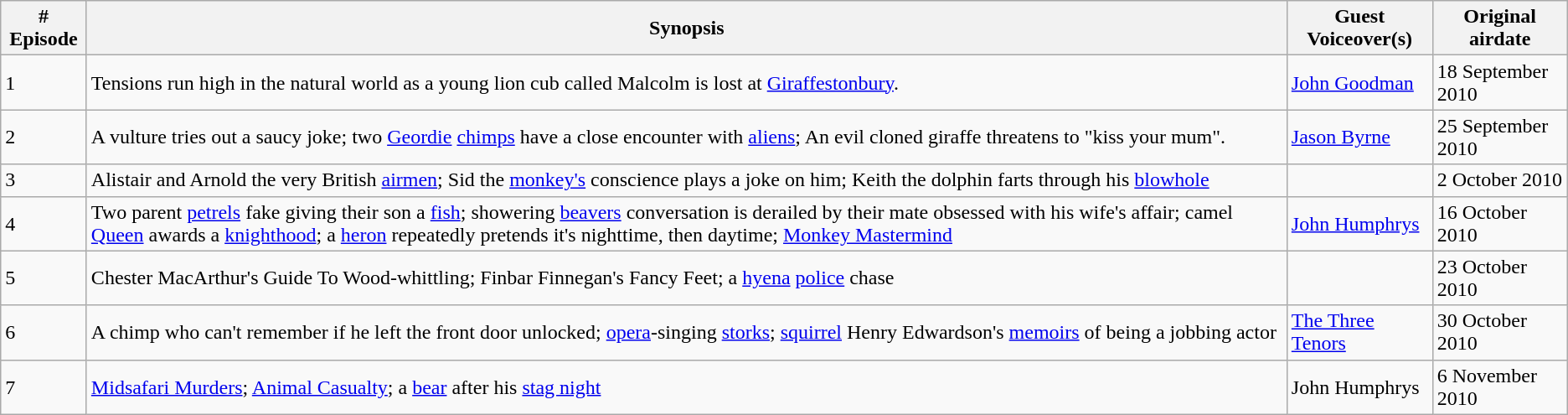<table class="wikitable">
<tr>
<th># Episode</th>
<th>Synopsis</th>
<th>Guest Voiceover(s)</th>
<th>Original airdate</th>
</tr>
<tr>
<td>1</td>
<td>Tensions run high in the natural world as a young lion cub called Malcolm is lost at <a href='#'>Giraffestonbury</a>.</td>
<td><a href='#'>John Goodman</a></td>
<td>18 September 2010</td>
</tr>
<tr>
<td>2</td>
<td>A vulture tries out a saucy joke; two <a href='#'>Geordie</a> <a href='#'>chimps</a> have a close encounter with <a href='#'>aliens</a>; An evil cloned giraffe threatens to "kiss your mum".</td>
<td><a href='#'>Jason Byrne</a></td>
<td>25 September 2010</td>
</tr>
<tr>
<td>3</td>
<td>Alistair and Arnold the very British <a href='#'>airmen</a>; Sid the <a href='#'>monkey's</a> conscience plays a joke on him; Keith the dolphin farts through his <a href='#'>blowhole</a></td>
<td></td>
<td>2 October 2010</td>
</tr>
<tr>
<td>4</td>
<td>Two parent <a href='#'>petrels</a> fake giving their son a <a href='#'>fish</a>; showering <a href='#'>beavers</a> conversation is derailed by their mate obsessed with his wife's affair; camel <a href='#'>Queen</a> awards a <a href='#'>knighthood</a>; a <a href='#'>heron</a> repeatedly pretends it's nighttime, then daytime; <a href='#'>Monkey Mastermind</a></td>
<td><a href='#'>John Humphrys</a></td>
<td>16 October 2010</td>
</tr>
<tr>
<td>5</td>
<td>Chester MacArthur's Guide To Wood-whittling; Finbar Finnegan's Fancy Feet; a <a href='#'>hyena</a> <a href='#'>police</a> chase</td>
<td></td>
<td>23 October 2010</td>
</tr>
<tr>
<td>6</td>
<td>A chimp who can't remember if he left the front door unlocked; <a href='#'>opera</a>-singing <a href='#'>storks</a>; <a href='#'>squirrel</a> Henry Edwardson's <a href='#'>memoirs</a> of being a jobbing actor</td>
<td><a href='#'>The Three Tenors</a></td>
<td>30 October 2010</td>
</tr>
<tr>
<td>7</td>
<td><a href='#'>Midsafari Murders</a>; <a href='#'>Animal Casualty</a>; a <a href='#'>bear</a> after his <a href='#'>stag night</a></td>
<td>John Humphrys</td>
<td>6 November 2010</td>
</tr>
</table>
